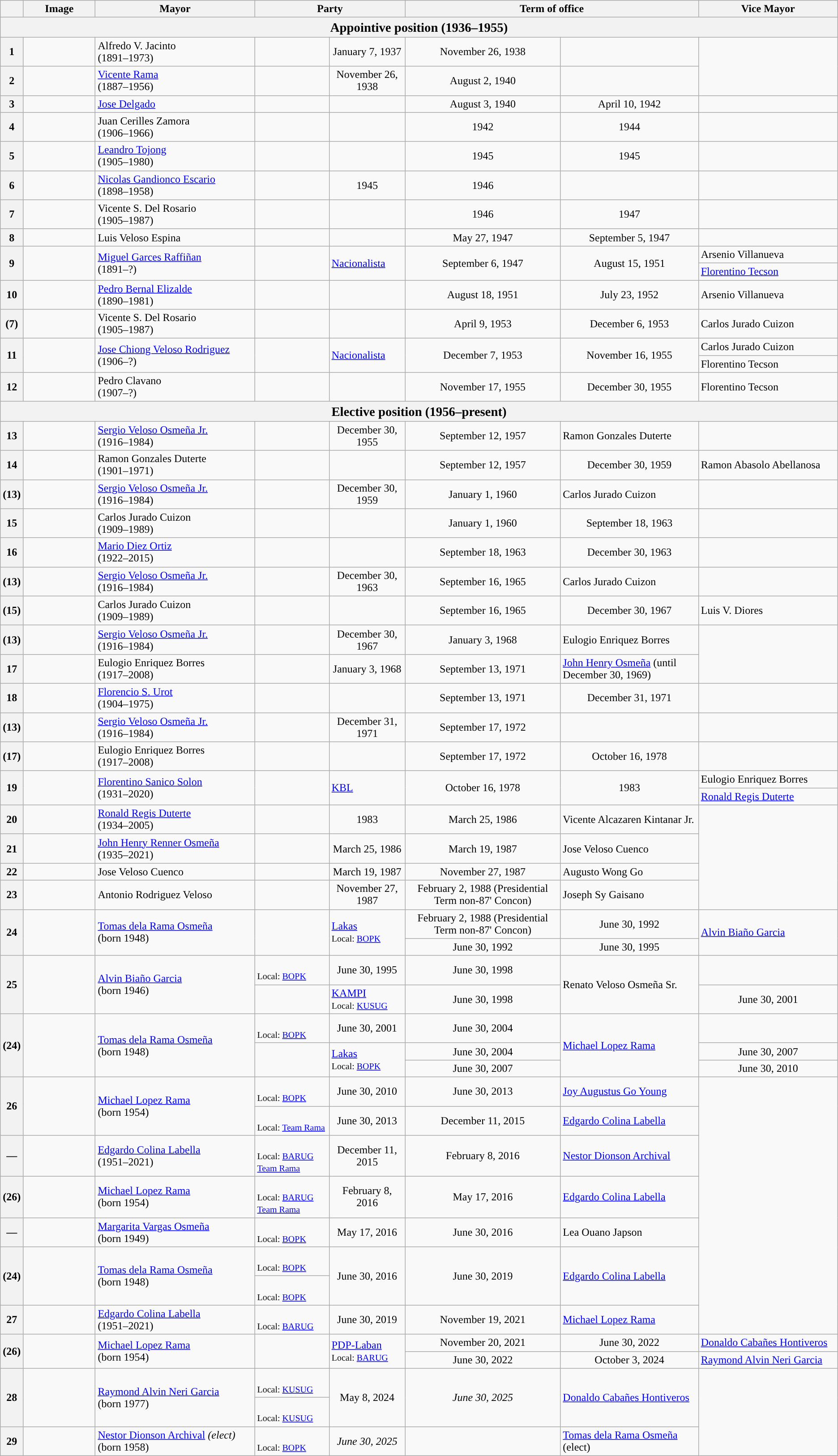<table class=wikitable>
<tr>
<th width=10px align=center></th>
<th width=100px>Image</th>
<th width=230px>Mayor<br></th>
<th colspan=2>Party</th>
<th colspan=2 width=200px>Term of office</th>
<th width=200px>Vice Mayor</th>
</tr>
<tr>
<th colspan="8"><big>Appointive position (1936–1955)</big></th>
</tr>
<tr>
<th align=center>1</th>
<td></td>
<td>Alfredo V. Jacinto <br>(1891–1973)</td>
<td></td>
<td align=center>January 7, 1937</td>
<td align=center>November 26, 1938</td>
<td></td>
</tr>
<tr>
<th align=center>2</th>
<td></td>
<td><a href='#'>Vicente Rama</a><br>(1887–1956)</td>
<td></td>
<td align=center>November 26, 1938</td>
<td align=center>August 2, 1940</td>
<td></td>
</tr>
<tr>
<th align=center>3</th>
<td></td>
<td><a href='#'>Jose Delgado</a></td>
<td></td>
<td></td>
<td align=center>August 3, 1940</td>
<td align=center>April 10, 1942</td>
<td></td>
</tr>
<tr>
<th align=center>4</th>
<td></td>
<td>Juan Cerilles Zamora<br>(1906–1966)</td>
<td></td>
<td></td>
<td align=center>1942</td>
<td align=center>1944</td>
<td></td>
</tr>
<tr>
<th align=center>5</th>
<td></td>
<td><a href='#'>Leandro Tojong</a><br>(1905–1980)</td>
<td></td>
<td></td>
<td align=center>1945</td>
<td align=center>1945</td>
<td></td>
</tr>
<tr>
<th align=center>6</th>
<td></td>
<td><a href='#'>Nicolas Gandionco Escario</a><br>(1898–1958)</td>
<td></td>
<td align=center>1945</td>
<td align=center>1946</td>
<td></td>
</tr>
<tr>
<th align=center>7</th>
<td></td>
<td>Vicente S. Del Rosario<br>(1905–1987)</td>
<td></td>
<td></td>
<td align=center>1946</td>
<td align=center>1947</td>
<td></td>
</tr>
<tr>
<th align=center>8</th>
<td></td>
<td>Luis Veloso Espina</td>
<td></td>
<td></td>
<td align=center>May 27, 1947</td>
<td align=center>September 5, 1947</td>
<td></td>
</tr>
<tr>
<th align=center rowspan="2">9</th>
<td rowspan="2"></td>
<td rowspan="2"><a href='#'>Miguel Garces Raffiñan</a><br>(1891–?)</td>
<td rowspan="2" style="background:"></td>
<td rowspan="2"><a href='#'>Nacionalista</a></td>
<td rowspan="2" align=center>September 6, 1947</td>
<td rowspan="2" align=center>August 15, 1951</td>
<td>Arsenio Villanueva</td>
</tr>
<tr>
<td><a href='#'>Florentino Tecson</a></td>
</tr>
<tr>
<th align=center>10</th>
<td></td>
<td><a href='#'>Pedro Bernal Elizalde</a><br>(1890–1981)</td>
<td></td>
<td></td>
<td align=center>August 18, 1951</td>
<td align=center>July 23, 1952</td>
<td>Arsenio Villanueva</td>
</tr>
<tr>
<th align=center>(7)</th>
<td></td>
<td>Vicente S. Del Rosario<br>(1905–1987)</td>
<td></td>
<td></td>
<td align=center>April 9, 1953</td>
<td align=center>December 6, 1953</td>
<td>Carlos Jurado Cuizon</td>
</tr>
<tr>
<th align=center rowspan="2">11</th>
<td rowspan="2"></td>
<td rowspan="2"><a href='#'>Jose Chiong Veloso Rodriguez</a><br>(1906–?)</td>
<td rowspan="2" style="background:"></td>
<td rowspan="2"><a href='#'>Nacionalista</a></td>
<td rowspan="2" align=center>December 7, 1953</td>
<td rowspan="2" align=center>November 16, 1955</td>
<td>Carlos Jurado Cuizon</td>
</tr>
<tr>
<td>Florentino Tecson</td>
</tr>
<tr>
<th align=center>12</th>
<td></td>
<td>Pedro Clavano<br>(1907–?)</td>
<td></td>
<td></td>
<td align=center>November 17, 1955</td>
<td align=center>December 30, 1955</td>
<td>Florentino Tecson</td>
</tr>
<tr>
<th colspan="8"><big>Elective position (1956–present)</big></th>
</tr>
<tr>
<th align=center>13</th>
<td></td>
<td><a href='#'>Sergio Veloso Osmeña Jr.</a><br>(1916–1984)</td>
<td></td>
<td align=center>December 30, 1955</td>
<td align=center>September 12, 1957</td>
<td>Ramon Gonzales Duterte</td>
</tr>
<tr>
<th align=center>14</th>
<td></td>
<td>Ramon Gonzales Duterte<br>(1901–1971)</td>
<td></td>
<td></td>
<td align=center>September 12, 1957</td>
<td align=center>December 30, 1959</td>
<td>Ramon Abasolo Abellanosa</td>
</tr>
<tr>
<th align=center>(13)</th>
<td></td>
<td><a href='#'>Sergio Veloso Osmeña Jr.</a><br>(1916–1984)</td>
<td></td>
<td align=center>December 30, 1959</td>
<td align=center>January 1, 1960</td>
<td>Carlos Jurado Cuizon</td>
</tr>
<tr>
<th align=center>15</th>
<td></td>
<td>Carlos Jurado Cuizon<br>(1909–1989)</td>
<td></td>
<td></td>
<td align=center>January 1, 1960</td>
<td align=center>September 18, 1963</td>
<td></td>
</tr>
<tr>
<th align=center>16</th>
<td></td>
<td><a href='#'>Mario Diez Ortiz</a><br>(1922–2015)</td>
<td></td>
<td></td>
<td align=center>September 18, 1963</td>
<td align=center>December 30, 1963</td>
<td></td>
</tr>
<tr>
<th align=center>(13)</th>
<td></td>
<td><a href='#'>Sergio Veloso Osmeña Jr.</a><br>(1916–1984)</td>
<td></td>
<td align=center>December 30, 1963</td>
<td align=center>September 16, 1965</td>
<td>Carlos Jurado Cuizon</td>
</tr>
<tr>
<th align=center>(15)</th>
<td></td>
<td>Carlos Jurado Cuizon<br>(1909–1989)</td>
<td></td>
<td></td>
<td align=center>September 16, 1965</td>
<td align=center>December 30, 1967</td>
<td>Luis V. Diores</td>
</tr>
<tr>
<th align=center>(13)</th>
<td></td>
<td><a href='#'>Sergio Veloso Osmeña Jr.</a><br>(1916–1984)</td>
<td></td>
<td align=center>December 30, 1967</td>
<td align=center>January 3, 1968</td>
<td>Eulogio Enriquez Borres</td>
</tr>
<tr>
<th align=center>17</th>
<td></td>
<td>Eulogio Enriquez Borres<br>(1917–2008)</td>
<td></td>
<td align=center>January 3, 1968</td>
<td align=center>September 13, 1971</td>
<td><a href='#'>John Henry Osmeña</a> (until December 30, 1969)</td>
</tr>
<tr>
<th align=center>18</th>
<td></td>
<td><a href='#'>Florencio S. Urot</a><br>(1904–1975)</td>
<td></td>
<td></td>
<td align=center>September 13, 1971</td>
<td align=center>December 31, 1971</td>
<td></td>
</tr>
<tr>
<th align=center>(13)</th>
<td></td>
<td><a href='#'>Sergio Veloso Osmeña Jr.</a><br>(1916–1984)</td>
<td></td>
<td align=center>December 31, 1971</td>
<td align=center>September 17, 1972</td>
<td></td>
</tr>
<tr>
<th align=center>(17)</th>
<td></td>
<td>Eulogio Enriquez Borres<br>(1917–2008)</td>
<td></td>
<td></td>
<td align=center>September 17, 1972</td>
<td align=center>October 16, 1978</td>
<td></td>
</tr>
<tr>
<th align=center rowspan="2">19</th>
<td rowspan="2"></td>
<td rowspan="2"><a href='#'>Florentino Sanico Solon</a><br>(1931–2020)</td>
<td rowspan="2" style="background:"></td>
<td rowspan="2"><a href='#'>KBL</a></td>
<td rowspan="2" align=center>October 16, 1978</td>
<td rowspan="2" align=center>1983</td>
<td>Eulogio Enriquez Borres</td>
</tr>
<tr>
<td><a href='#'>Ronald Regis Duterte</a></td>
</tr>
<tr>
<th align=center>20</th>
<td></td>
<td><a href='#'>Ronald Regis Duterte</a><br>(1934–2005)</td>
<td></td>
<td align=center>1983</td>
<td align=center>March 25, 1986 </td>
<td>Vicente Alcazaren Kintanar Jr.</td>
</tr>
<tr>
<th align=center>21</th>
<td></td>
<td><a href='#'>John Henry Renner Osmeña</a> <br>(1935–2021)</td>
<td></td>
<td align=center>March 25, 1986</td>
<td align=center>March 19, 1987</td>
<td>Jose Veloso Cuenco</td>
</tr>
<tr>
<th align=center>22</th>
<td></td>
<td>Jose Veloso Cuenco </td>
<td></td>
<td align=center>March 19, 1987</td>
<td align=center>November 27, 1987</td>
<td>Augusto Wong Go</td>
</tr>
<tr>
<th align=center>23</th>
<td></td>
<td>Antonio Rodriguez Veloso </td>
<td></td>
<td align=center>November 27, 1987</td>
<td align=center>February 2, 1988 (Presidential Term non-87' Concon)</td>
<td>Joseph Sy Gaisano</td>
</tr>
<tr>
<th align=center rowspan="2">24</th>
<td rowspan="2"></td>
<td rowspan="2"><a href='#'>Tomas dela Rama Osmeña</a><br>(born 1948)</td>
<td rowspan="2" style="background:"></td>
<td rowspan="2"><a href='#'>Lakas</a> <br> <small>Local: <a href='#'>BOPK</a></small></td>
<td align=center>February 2, 1988 (Presidential Term non-87' Concon)</td>
<td align=center>June 30, 1992</td>
<td rowspan="2"><a href='#'>Alvin Biaño Garcia</a></td>
</tr>
<tr>
<td align=center>June 30, 1992</td>
<td align=center>June 30, 1995</td>
</tr>
<tr>
<th align=center rowspan="2">25</th>
<td rowspan="2"></td>
<td rowspan="2"><a href='#'>Alvin Biaño Garcia</a><br>(born 1946)</td>
<td> <br> <small>Local: <a href='#'>BOPK</a></small></td>
<td align=center>June 30, 1995</td>
<td align=center>June 30, 1998</td>
<td rowspan="2">Renato Veloso Osmeña Sr.</td>
</tr>
<tr>
<td style="background:"></td>
<td><a href='#'>KAMPI</a> <br> <small>Local: <a href='#'>KUSUG</a></small></td>
<td align=center>June 30, 1998</td>
<td align=center>June 30, 2001</td>
</tr>
<tr>
<th align=center rowspan="3">(24)</th>
<td rowspan="3"></td>
<td rowspan="3"><a href='#'>Tomas dela Rama Osmeña</a><br>(born 1948)</td>
<td> <br> <small>Local: <a href='#'>BOPK</a></small></td>
<td align=center>June 30, 2001</td>
<td align=center>June 30, 2004</td>
<td rowspan="3"><a href='#'>Michael Lopez Rama</a></td>
</tr>
<tr>
<td rowspan="2" style="background:"></td>
<td rowspan="2"><a href='#'>Lakas</a> <br> <small>Local: <a href='#'>BOPK</a></small></td>
<td align=center>June 30, 2004</td>
<td align=center>June 30, 2007</td>
</tr>
<tr>
<td align=center>June 30, 2007</td>
<td align=center>June 30, 2010</td>
</tr>
<tr>
<th align=center rowspan="2">26</th>
<td rowspan="2"></td>
<td rowspan="2"><a href='#'>Michael Lopez Rama</a><br>(born 1954)</td>
<td> <br> <small>Local: <a href='#'>BOPK</a></small></td>
<td align=center>June 30, 2010</td>
<td align=center>June 30, 2013</td>
<td><a href='#'>Joy Augustus Go Young</a></td>
</tr>
<tr>
<td> <br> <small>Local: <a href='#'>Team Rama</a></small></td>
<td align=center>June 30, 2013</td>
<td align=center>December 11, 2015</td>
<td><a href='#'>Edgardo Colina Labella</a></td>
</tr>
<tr>
<th align=center>—</th>
<td></td>
<td><a href='#'>Edgardo Colina Labella</a> <br>(1951–2021)</td>
<td> <br> <small>Local: <a href='#'>BARUG Team Rama</a></small></td>
<td align=center>December 11, 2015</td>
<td align=center>February 8, 2016</td>
<td><a href='#'>Nestor Dionson Archival</a></td>
</tr>
<tr>
<th align=center>(26)</th>
<td></td>
<td><a href='#'>Michael Lopez Rama</a><br>(born 1954)</td>
<td> <br> <small>Local: <a href='#'>BARUG Team Rama</a></small></td>
<td align=center>February 8, 2016</td>
<td align=center>May 17, 2016</td>
<td><a href='#'>Edgardo Colina Labella</a></td>
</tr>
<tr>
<th align=center>—</th>
<td></td>
<td><a href='#'>Margarita Vargas Osmeña</a> <br>(born 1949)</td>
<td> <br> <small>Local: <a href='#'>BOPK</a></small></td>
<td align=center>May 17, 2016</td>
<td align=center>June 30, 2016</td>
<td>Lea Ouano Japson</td>
</tr>
<tr>
<th rowspan="2">(24)</th>
<td rowspan="2"></td>
<td rowspan="2"><a href='#'>Tomas dela Rama Osmeña</a><br>(born 1948)</td>
<td> <br> <small>Local: <a href='#'>BOPK</a></small></td>
<td rowspan="2" align=center>June 30, 2016</td>
<td rowspan="2" align=center>June 30, 2019</td>
<td rowspan="2"><a href='#'>Edgardo Colina Labella</a></td>
</tr>
<tr>
<td> <br> <small>Local: <a href='#'>BOPK</a></small></td>
</tr>
<tr>
<th align=center>27</th>
<td></td>
<td><a href='#'>Edgardo Colina Labella</a> <br>(1951–2021)</td>
<td> <br> <small>Local: <a href='#'>BARUG</a></small></td>
<td align=center>June 30, 2019</td>
<td align=center>November 19, 2021</td>
<td><a href='#'>Michael Lopez Rama</a></td>
</tr>
<tr>
<th align=center rowspan="2">(26)</th>
<td rowspan="2"></td>
<td rowspan="2"><a href='#'>Michael Lopez Rama</a><br>(born 1954)</td>
<td rowspan="2" style="background:"></td>
<td rowspan="2"><a href='#'>PDP-Laban</a><br><small>Local: <a href='#'>BARUG</a></small></td>
<td align=center>November 20, 2021</td>
<td align=center>June 30, 2022</td>
<td><a href='#'>Donaldo Cabañes Hontiveros</a></td>
</tr>
<tr>
<td align=center>June 30, 2022</td>
<td align=center>October 3, 2024</td>
<td><a href='#'>Raymond Alvin Neri Garcia</a><em></em></td>
</tr>
<tr>
<th align=center rowspan="2">28</th>
<td rowspan="2"></td>
<td rowspan="2"><a href='#'>Raymond Alvin Neri Garcia</a><br>(born 1977)</td>
<td> <br> <small>Local: <a href='#'>KUSUG</a></small></td>
<td rowspan="2" align=center>May 8, 2024</td>
<td rowspan="2" align=center><em>June 30, 2025</em></td>
<td rowspan="2"><a href='#'>Donaldo Cabañes Hontiveros</a></td>
</tr>
<tr>
<td> <br> <small>Local: <a href='#'>KUSUG</a></small></td>
</tr>
<tr>
<th align=center>29</th>
<td></td>
<td><a href='#'>Nestor Dionson Archival</a> <em>(elect)</em><br>(born 1958)</td>
<td> <br> <small>Local: <a href='#'>BOPK</a></small></td>
<td align=center><em>June 30, 2025</em></td>
<td></td>
<td><a href='#'>Tomas dela Rama Osmeña</a> (elect)</td>
</tr>
</table>
